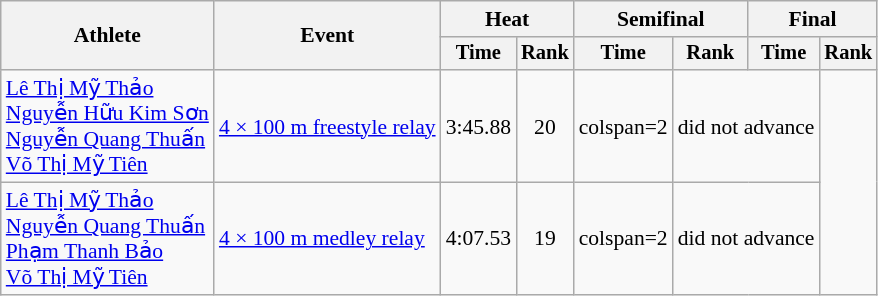<table class="wikitable" style="text-align:center; font-size:90%">
<tr>
<th rowspan="2">Athlete</th>
<th rowspan="2">Event</th>
<th colspan="2">Heat</th>
<th colspan="2">Semifinal</th>
<th colspan="2">Final</th>
</tr>
<tr style="font-size:95%">
<th>Time</th>
<th>Rank</th>
<th>Time</th>
<th>Rank</th>
<th>Time</th>
<th>Rank</th>
</tr>
<tr>
<td align=left><a href='#'>Lê Thị Mỹ Thảo</a><br><a href='#'>Nguyễn Hữu Kim Sơn</a><br><a href='#'>Nguyễn Quang Thuấn</a><br><a href='#'>Võ Thị Mỹ Tiên</a></td>
<td align=left><a href='#'>4 × 100 m freestyle relay</a></td>
<td>3:45.88</td>
<td>20</td>
<td>colspan=2 </td>
<td colspan=2>did not advance</td>
</tr>
<tr>
<td align=left><a href='#'>Lê Thị Mỹ Thảo</a><br><a href='#'>Nguyễn Quang Thuấn</a><br><a href='#'>Phạm Thanh Bảo</a><br><a href='#'>Võ Thị Mỹ Tiên</a></td>
<td align=left><a href='#'>4 × 100 m medley relay</a></td>
<td>4:07.53</td>
<td>19</td>
<td>colspan=2 </td>
<td colspan=2>did not advance</td>
</tr>
</table>
